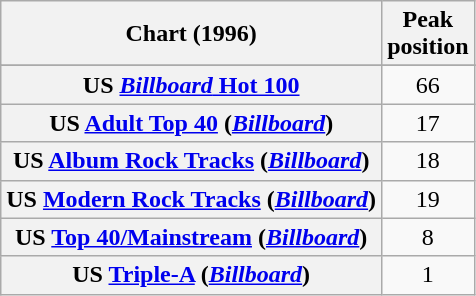<table class="wikitable sortable plainrowheaders" style="text-align:center">
<tr>
<th>Chart (1996)</th>
<th>Peak<br>position</th>
</tr>
<tr>
</tr>
<tr>
</tr>
<tr>
</tr>
<tr>
<th scope="row">US <a href='#'><em>Billboard</em> Hot 100</a><br></th>
<td>66</td>
</tr>
<tr>
<th scope="row">US <a href='#'>Adult Top 40</a> (<em><a href='#'>Billboard</a></em>)</th>
<td>17</td>
</tr>
<tr>
<th scope="row">US <a href='#'>Album Rock Tracks</a> (<em><a href='#'>Billboard</a></em>)</th>
<td>18</td>
</tr>
<tr>
<th scope="row">US <a href='#'>Modern Rock Tracks</a> (<em><a href='#'>Billboard</a></em>)</th>
<td>19</td>
</tr>
<tr>
<th scope="row">US <a href='#'>Top 40/Mainstream</a> (<em><a href='#'>Billboard</a></em>)</th>
<td>8</td>
</tr>
<tr>
<th scope="row">US <a href='#'>Triple-A</a> (<em><a href='#'>Billboard</a></em>)</th>
<td>1</td>
</tr>
</table>
